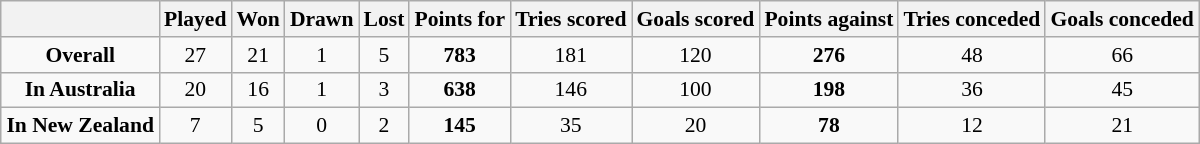<table class="wikitable" style="font-size:90%; margin-left:1em; text-align:center">
<tr>
<th></th>
<th>Played</th>
<th>Won</th>
<th>Drawn</th>
<th>Lost</th>
<th>Points for</th>
<th>Tries scored</th>
<th>Goals scored</th>
<th>Points against</th>
<th>Tries conceded</th>
<th>Goals conceded</th>
</tr>
<tr>
<td><strong>Overall</strong></td>
<td>27</td>
<td>21</td>
<td>1</td>
<td>5</td>
<td><strong>783</strong></td>
<td>181</td>
<td>120</td>
<td><strong>276</strong></td>
<td>48</td>
<td>66</td>
</tr>
<tr>
<td><strong>In Australia</strong></td>
<td>20</td>
<td>16</td>
<td>1</td>
<td>3</td>
<td><strong>638</strong></td>
<td>146</td>
<td>100</td>
<td><strong>198</strong></td>
<td>36</td>
<td>45</td>
</tr>
<tr>
<td><strong>In New Zealand</strong></td>
<td>7</td>
<td>5</td>
<td>0</td>
<td>2</td>
<td><strong>145</strong></td>
<td>35</td>
<td>20</td>
<td><strong>78</strong></td>
<td>12</td>
<td>21</td>
</tr>
</table>
